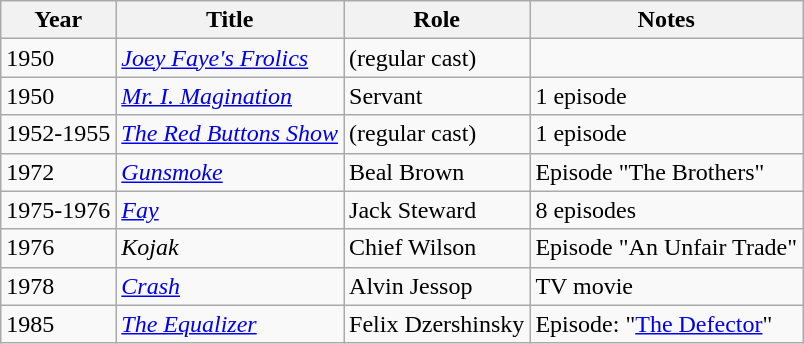<table class="wikitable sortable">
<tr>
<th>Year</th>
<th>Title</th>
<th>Role</th>
<th>Notes</th>
</tr>
<tr>
<td>1950</td>
<td><em><a href='#'>Joey Faye's Frolics</a></em></td>
<td>(regular cast)</td>
<td></td>
</tr>
<tr>
<td>1950</td>
<td><em><a href='#'>Mr. I. Magination</a></em></td>
<td>Servant</td>
<td>1 episode</td>
</tr>
<tr>
<td>1952-1955</td>
<td><em><a href='#'>The Red Buttons Show</a></em></td>
<td>(regular cast)</td>
<td>1 episode</td>
</tr>
<tr>
<td>1972</td>
<td><em><a href='#'>Gunsmoke</a></em></td>
<td>Beal Brown</td>
<td>Episode "The Brothers"</td>
</tr>
<tr>
<td>1975-1976</td>
<td><em><a href='#'>Fay</a></em></td>
<td>Jack Steward</td>
<td>8 episodes</td>
</tr>
<tr>
<td>1976</td>
<td><em>Kojak</em></td>
<td>Chief Wilson</td>
<td>Episode "An Unfair Trade"</td>
</tr>
<tr>
<td>1978</td>
<td><em><a href='#'>Crash</a></em></td>
<td>Alvin Jessop</td>
<td>TV movie</td>
</tr>
<tr>
<td>1985</td>
<td><em><a href='#'>The Equalizer</a></em></td>
<td>Felix Dzershinsky</td>
<td>Episode: "<a href='#'>The Defector</a>"</td>
</tr>
</table>
